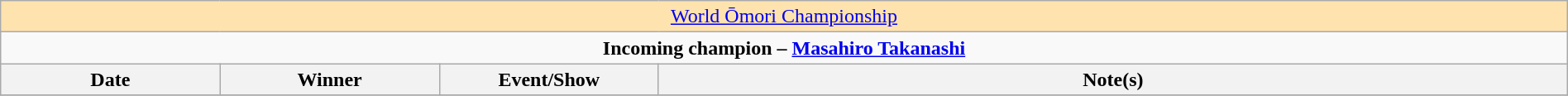<table class="wikitable" style="text-align:center; width:100%;">
<tr style="background:#ffe3af;">
<td colspan="4" style="text-align: center;"><a href='#'>World Ōmori Championship</a></td>
</tr>
<tr>
<td colspan="4" style="text-align: center;"><strong>Incoming champion – <a href='#'>Masahiro Takanashi</a></strong></td>
</tr>
<tr>
<th width=14%>Date</th>
<th width=14%>Winner</th>
<th width=14%>Event/Show</th>
<th width=58%>Note(s)</th>
</tr>
<tr>
</tr>
</table>
